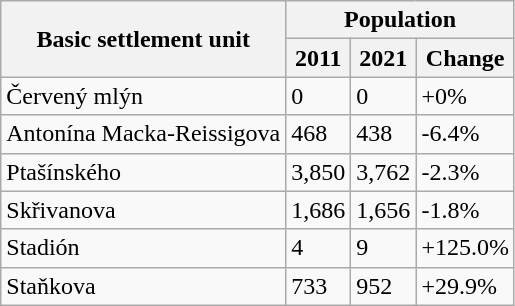<table class="wikitable sortable">
<tr>
<th rowspan=2>Basic settlement unit</th>
<th colspan=3>Population</th>
</tr>
<tr>
<th>2011</th>
<th>2021</th>
<th>Change</th>
</tr>
<tr>
<td>Červený mlýn</td>
<td>0</td>
<td>0</td>
<td>+0%</td>
</tr>
<tr>
<td>Antonína Macka-Reissigova</td>
<td>468</td>
<td>438</td>
<td>-6.4%</td>
</tr>
<tr>
<td>Ptašínského</td>
<td>3,850</td>
<td>3,762</td>
<td>-2.3%</td>
</tr>
<tr>
<td>Skřivanova</td>
<td>1,686</td>
<td>1,656</td>
<td>-1.8%</td>
</tr>
<tr>
<td>Stadión</td>
<td>4</td>
<td>9</td>
<td>+125.0%</td>
</tr>
<tr>
<td>Staňkova</td>
<td>733</td>
<td>952</td>
<td>+29.9%</td>
</tr>
</table>
